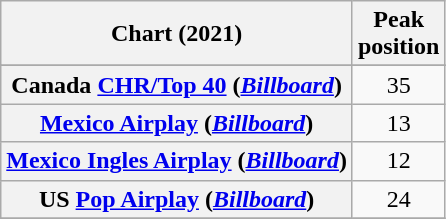<table class="wikitable sortable plainrowheaders" style="text-align:center">
<tr>
<th scope="col">Chart (2021)</th>
<th scope="col">Peak<br>position</th>
</tr>
<tr>
</tr>
<tr>
<th scope="row">Canada <a href='#'>CHR/Top 40</a> (<em><a href='#'>Billboard</a></em>)</th>
<td>35</td>
</tr>
<tr>
<th scope="row"><a href='#'>Mexico Airplay</a> (<em><a href='#'>Billboard</a></em>)</th>
<td>13</td>
</tr>
<tr>
<th scope="row"><a href='#'>Mexico Ingles Airplay</a> (<em><a href='#'>Billboard</a></em>)</th>
<td>12</td>
</tr>
<tr>
<th scope="row">US <a href='#'>Pop Airplay</a> (<em><a href='#'>Billboard</a></em>)</th>
<td>24</td>
</tr>
<tr>
</tr>
</table>
